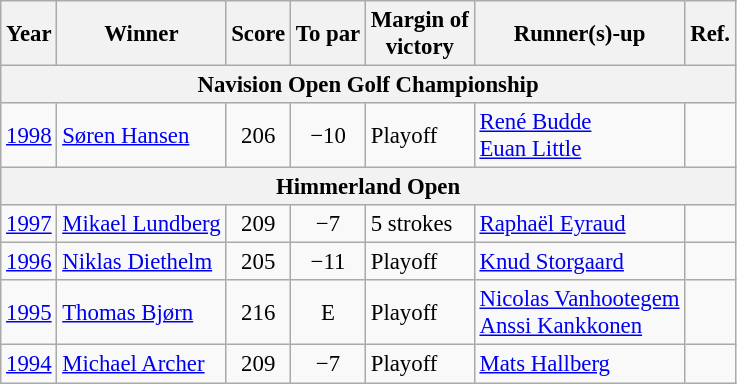<table class="wikitable" style="font-size:95%;">
<tr>
<th>Year</th>
<th>Winner</th>
<th>Score</th>
<th>To par</th>
<th>Margin of<br>victory</th>
<th>Runner(s)-up</th>
<th>Ref.</th>
</tr>
<tr>
<th colspan=8>Navision Open Golf Championship</th>
</tr>
<tr>
<td><a href='#'>1998</a></td>
<td> <a href='#'>Søren Hansen</a></td>
<td align=center>206</td>
<td align=center>−10</td>
<td>Playoff</td>
<td> <a href='#'>René Budde</a><br> <a href='#'>Euan Little</a></td>
<td></td>
</tr>
<tr>
<th colspan=8>Himmerland Open</th>
</tr>
<tr>
<td><a href='#'>1997</a></td>
<td> <a href='#'>Mikael Lundberg</a></td>
<td align=center>209</td>
<td align=center>−7</td>
<td>5 strokes</td>
<td> <a href='#'>Raphaël Eyraud</a></td>
<td></td>
</tr>
<tr>
<td><a href='#'>1996</a></td>
<td> <a href='#'>Niklas Diethelm</a></td>
<td align=center>205</td>
<td align=center>−11</td>
<td>Playoff</td>
<td> <a href='#'>Knud Storgaard</a></td>
<td></td>
</tr>
<tr>
<td><a href='#'>1995</a></td>
<td> <a href='#'>Thomas Bjørn</a></td>
<td align=center>216</td>
<td align=center>E</td>
<td>Playoff</td>
<td> <a href='#'>Nicolas Vanhootegem</a><br> <a href='#'>Anssi Kankkonen</a></td>
<td></td>
</tr>
<tr>
<td><a href='#'>1994</a></td>
<td> <a href='#'>Michael Archer</a></td>
<td align=center>209</td>
<td align=center>−7</td>
<td>Playoff</td>
<td> <a href='#'>Mats Hallberg</a></td>
<td></td>
</tr>
</table>
